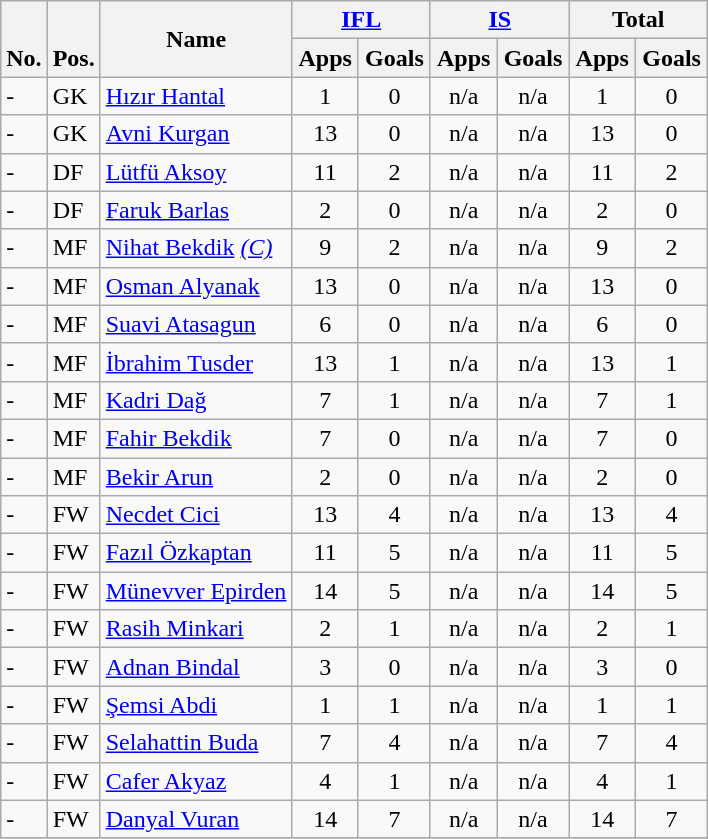<table class="wikitable" style="text-align:center">
<tr>
<th rowspan="2" valign="bottom">No.</th>
<th rowspan="2" valign="bottom">Pos.</th>
<th rowspan="2">Name</th>
<th colspan="2" width="85"><a href='#'>IFL</a></th>
<th colspan="2" width="85"><a href='#'>IS</a></th>
<th colspan="2" width="85">Total</th>
</tr>
<tr>
<th>Apps</th>
<th>Goals</th>
<th>Apps</th>
<th>Goals</th>
<th>Apps</th>
<th>Goals</th>
</tr>
<tr>
<td align="left">-</td>
<td align="left">GK</td>
<td align="left"> <a href='#'>Hızır Hantal</a></td>
<td>1</td>
<td>0</td>
<td>n/a</td>
<td>n/a</td>
<td>1</td>
<td>0</td>
</tr>
<tr>
<td align="left">-</td>
<td align="left">GK</td>
<td align="left"> <a href='#'>Avni Kurgan</a></td>
<td>13</td>
<td>0</td>
<td>n/a</td>
<td>n/a</td>
<td>13</td>
<td>0</td>
</tr>
<tr>
<td align="left">-</td>
<td align="left">DF</td>
<td align="left"> <a href='#'>Lütfü Aksoy</a></td>
<td>11</td>
<td>2</td>
<td>n/a</td>
<td>n/a</td>
<td>11</td>
<td>2</td>
</tr>
<tr>
<td align="left">-</td>
<td align="left">DF</td>
<td align="left"> <a href='#'>Faruk Barlas</a></td>
<td>2</td>
<td>0</td>
<td>n/a</td>
<td>n/a</td>
<td>2</td>
<td>0</td>
</tr>
<tr>
<td align="left">-</td>
<td align="left">MF</td>
<td align="left"> <a href='#'>Nihat Bekdik</a> <em><a href='#'>(C)</a></em></td>
<td>9</td>
<td>2</td>
<td>n/a</td>
<td>n/a</td>
<td>9</td>
<td>2</td>
</tr>
<tr>
<td align="left">-</td>
<td align="left">MF</td>
<td align="left"> <a href='#'>Osman Alyanak</a></td>
<td>13</td>
<td>0</td>
<td>n/a</td>
<td>n/a</td>
<td>13</td>
<td>0</td>
</tr>
<tr>
<td align="left">-</td>
<td align="left">MF</td>
<td align="left"> <a href='#'>Suavi Atasagun</a></td>
<td>6</td>
<td>0</td>
<td>n/a</td>
<td>n/a</td>
<td>6</td>
<td>0</td>
</tr>
<tr>
<td align="left">-</td>
<td align="left">MF</td>
<td align="left"> <a href='#'>İbrahim Tusder</a></td>
<td>13</td>
<td>1</td>
<td>n/a</td>
<td>n/a</td>
<td>13</td>
<td>1</td>
</tr>
<tr>
<td align="left">-</td>
<td align="left">MF</td>
<td align="left"> <a href='#'>Kadri Dağ</a></td>
<td>7</td>
<td>1</td>
<td>n/a</td>
<td>n/a</td>
<td>7</td>
<td>1</td>
</tr>
<tr>
<td align="left">-</td>
<td align="left">MF</td>
<td align="left"> <a href='#'>Fahir Bekdik</a></td>
<td>7</td>
<td>0</td>
<td>n/a</td>
<td>n/a</td>
<td>7</td>
<td>0</td>
</tr>
<tr>
<td align="left">-</td>
<td align="left">MF</td>
<td align="left"> <a href='#'>Bekir Arun</a></td>
<td>2</td>
<td>0</td>
<td>n/a</td>
<td>n/a</td>
<td>2</td>
<td>0</td>
</tr>
<tr>
<td align="left">-</td>
<td align="left">FW</td>
<td align="left"> <a href='#'>Necdet Cici</a></td>
<td>13</td>
<td>4</td>
<td>n/a</td>
<td>n/a</td>
<td>13</td>
<td>4</td>
</tr>
<tr>
<td align="left">-</td>
<td align="left">FW</td>
<td align="left"> <a href='#'>Fazıl Özkaptan</a></td>
<td>11</td>
<td>5</td>
<td>n/a</td>
<td>n/a</td>
<td>11</td>
<td>5</td>
</tr>
<tr>
<td align="left">-</td>
<td align="left">FW</td>
<td align="left"> <a href='#'>Münevver Epirden</a></td>
<td>14</td>
<td>5</td>
<td>n/a</td>
<td>n/a</td>
<td>14</td>
<td>5</td>
</tr>
<tr>
<td align="left">-</td>
<td align="left">FW</td>
<td align="left"> <a href='#'>Rasih Minkari</a></td>
<td>2</td>
<td>1</td>
<td>n/a</td>
<td>n/a</td>
<td>2</td>
<td>1</td>
</tr>
<tr>
<td align="left">-</td>
<td align="left">FW</td>
<td align="left"> <a href='#'>Adnan Bindal</a></td>
<td>3</td>
<td>0</td>
<td>n/a</td>
<td>n/a</td>
<td>3</td>
<td>0</td>
</tr>
<tr>
<td align="left">-</td>
<td align="left">FW</td>
<td align="left"> <a href='#'>Şemsi Abdi</a></td>
<td>1</td>
<td>1</td>
<td>n/a</td>
<td>n/a</td>
<td>1</td>
<td>1</td>
</tr>
<tr>
<td align="left">-</td>
<td align="left">FW</td>
<td align="left"> <a href='#'>Selahattin Buda</a></td>
<td>7</td>
<td>4</td>
<td>n/a</td>
<td>n/a</td>
<td>7</td>
<td>4</td>
</tr>
<tr>
<td align="left">-</td>
<td align="left">FW</td>
<td align="left"> <a href='#'>Cafer Akyaz</a></td>
<td>4</td>
<td>1</td>
<td>n/a</td>
<td>n/a</td>
<td>4</td>
<td>1</td>
</tr>
<tr>
<td align="left">-</td>
<td align="left">FW</td>
<td align="left"> <a href='#'>Danyal Vuran</a></td>
<td>14</td>
<td>7</td>
<td>n/a</td>
<td>n/a</td>
<td>14</td>
<td>7</td>
</tr>
<tr>
</tr>
</table>
